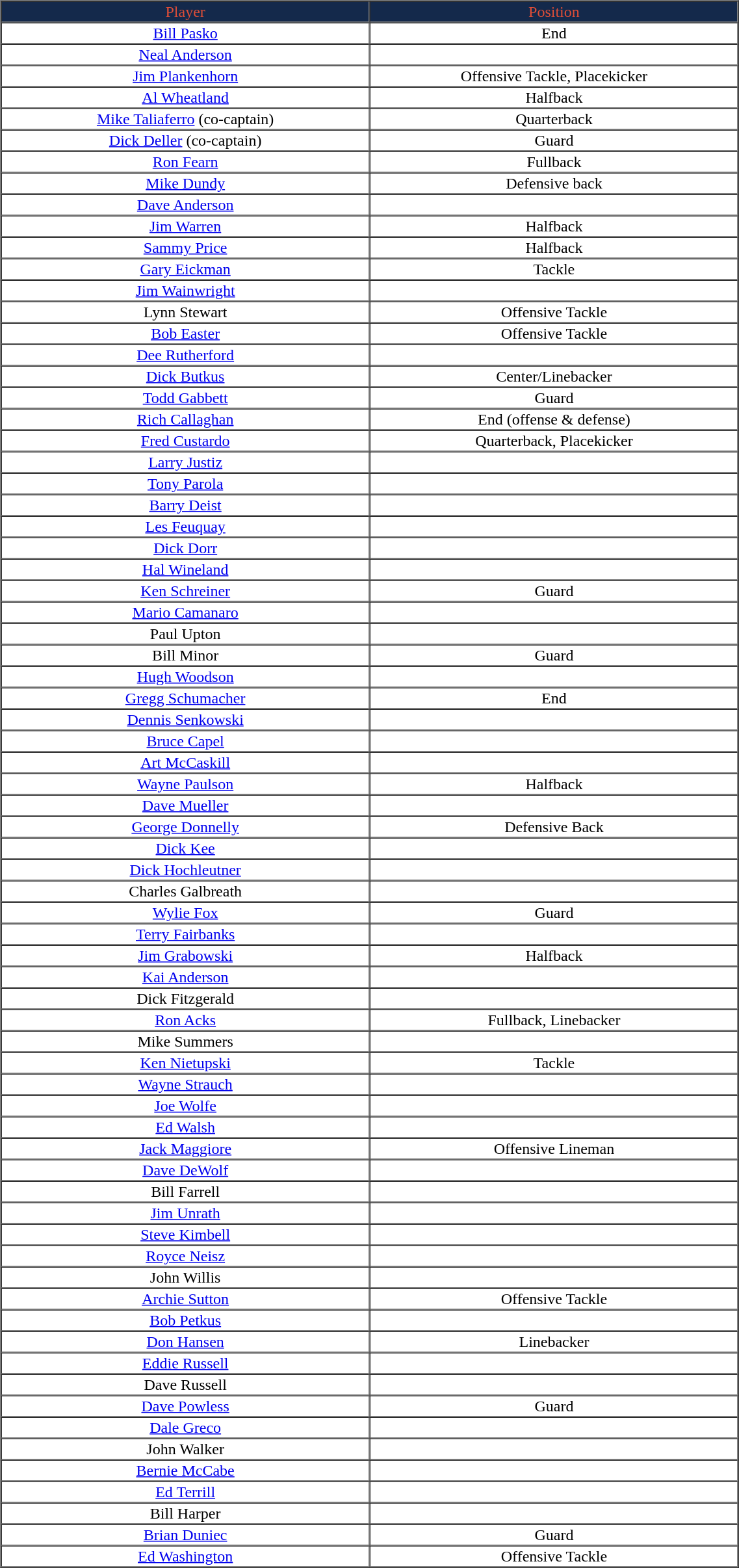<table cellpadding="1" border="1" cellspacing="0" width="60%" style="text-align:center;">
<tr style="background:#14294B; color:#DF4E38;">
<td>Player</td>
<td>Position</td>
</tr>
<tr align="center" bgcolor="">
<td><a href='#'>Bill Pasko</a></td>
<td>End</td>
</tr>
<tr align="center" bgcolor="">
<td><a href='#'>Neal Anderson</a></td>
<td></td>
</tr>
<tr align="center" bgcolor="">
<td width="250"><a href='#'>Jim Plankenhorn</a></td>
<td width="250">Offensive Tackle, Placekicker</td>
</tr>
<tr align="center" bgcolor="">
<td><a href='#'>Al Wheatland</a></td>
<td>Halfback</td>
</tr>
<tr align="center" bgcolor="">
<td><a href='#'>Mike Taliaferro</a> (co-captain)</td>
<td>Quarterback</td>
</tr>
<tr align="center" bgcolor="">
<td><a href='#'>Dick Deller</a> (co-captain)</td>
<td>Guard</td>
</tr>
<tr align="center" bgcolor="">
<td><a href='#'>Ron Fearn</a></td>
<td>Fullback</td>
</tr>
<tr align="center" bgcolor="">
<td><a href='#'>Mike Dundy</a></td>
<td>Defensive back</td>
</tr>
<tr align="center" bgcolor="">
<td><a href='#'>Dave Anderson</a></td>
<td></td>
</tr>
<tr align="center" bgcolor="">
<td><a href='#'>Jim Warren</a></td>
<td>Halfback</td>
</tr>
<tr align="center" bgcolor="">
<td><a href='#'>Sammy Price</a></td>
<td>Halfback</td>
</tr>
<tr align="center" bgcolor="">
<td><a href='#'>Gary Eickman</a></td>
<td>Tackle</td>
</tr>
<tr align="center" bgcolor="">
<td><a href='#'>Jim Wainwright</a></td>
<td></td>
</tr>
<tr align="center" bgcolor="">
<td>Lynn Stewart</td>
<td>Offensive Tackle</td>
</tr>
<tr align="center" bgcolor="">
<td><a href='#'>Bob Easter</a></td>
<td>Offensive Tackle</td>
</tr>
<tr align="center" bgcolor="">
<td><a href='#'>Dee Rutherford</a></td>
<td></td>
</tr>
<tr align="center" bgcolor="">
<td><a href='#'>Dick Butkus</a></td>
<td>Center/Linebacker</td>
</tr>
<tr align="center" bgcolor="">
<td><a href='#'>Todd Gabbett</a></td>
<td>Guard</td>
</tr>
<tr align="center" bgcolor="">
<td><a href='#'>Rich Callaghan</a></td>
<td>End (offense & defense)</td>
</tr>
<tr align="center" bgcolor="">
<td><a href='#'>Fred Custardo</a></td>
<td>Quarterback, Placekicker</td>
</tr>
<tr align="center" bgcolor="">
<td><a href='#'>Larry Justiz</a></td>
<td></td>
</tr>
<tr align="center" bgcolor="">
<td><a href='#'>Tony Parola</a></td>
<td></td>
</tr>
<tr align="center" bgcolor="">
<td><a href='#'>Barry Deist</a></td>
<td></td>
</tr>
<tr align="center" bgcolor="">
<td><a href='#'>Les Feuquay</a></td>
<td></td>
</tr>
<tr align="center" bgcolor="">
<td><a href='#'>Dick Dorr</a></td>
<td></td>
</tr>
<tr align="center" bgcolor="">
<td><a href='#'>Hal Wineland</a></td>
<td></td>
</tr>
<tr align="center" bgcolor="">
<td><a href='#'>Ken Schreiner</a></td>
<td>Guard</td>
</tr>
<tr align="center" bgcolor="">
<td><a href='#'>Mario Camanaro</a></td>
<td></td>
</tr>
<tr align="center" bgcolor="">
<td>Paul Upton</td>
<td></td>
</tr>
<tr align="center" bgcolor="">
<td>Bill Minor</td>
<td>Guard</td>
</tr>
<tr align="center" bgcolor="">
<td><a href='#'>Hugh Woodson</a></td>
<td></td>
</tr>
<tr align="center" bgcolor="">
<td><a href='#'>Gregg Schumacher</a></td>
<td>End</td>
</tr>
<tr align="center" bgcolor="">
<td><a href='#'>Dennis Senkowski</a></td>
<td></td>
</tr>
<tr align="center" bgcolor="">
<td><a href='#'>Bruce Capel</a></td>
<td></td>
</tr>
<tr align="center" bgcolor="">
<td><a href='#'>Art McCaskill</a></td>
<td></td>
</tr>
<tr align="center" bgcolor="">
<td><a href='#'>Wayne Paulson</a></td>
<td>Halfback</td>
</tr>
<tr align="center" bgcolor="">
<td><a href='#'>Dave Mueller</a></td>
<td></td>
</tr>
<tr align="center" bgcolor="">
<td><a href='#'>George Donnelly</a></td>
<td>Defensive Back</td>
</tr>
<tr align="center" bgcolor="">
<td><a href='#'>Dick Kee</a></td>
<td></td>
</tr>
<tr align="center" bgcolor="">
<td><a href='#'>Dick Hochleutner</a></td>
<td></td>
</tr>
<tr align="center" bgcolor="">
<td>Charles Galbreath</td>
<td></td>
</tr>
<tr align="center" bgcolor="">
<td><a href='#'>Wylie Fox</a></td>
<td>Guard</td>
</tr>
<tr align="center" bgcolor="">
<td><a href='#'>Terry Fairbanks</a></td>
<td></td>
</tr>
<tr align="center" bgcolor="">
<td><a href='#'>Jim Grabowski</a></td>
<td>Halfback</td>
</tr>
<tr align="center" bgcolor="">
<td><a href='#'>Kai Anderson</a></td>
<td></td>
</tr>
<tr align="center" bgcolor="">
<td>Dick Fitzgerald</td>
<td></td>
</tr>
<tr align="center" bgcolor="">
<td><a href='#'>Ron Acks</a></td>
<td>Fullback, Linebacker</td>
</tr>
<tr align="center" bgcolor="">
<td>Mike Summers</td>
<td></td>
</tr>
<tr align="center" bgcolor="">
<td><a href='#'>Ken Nietupski</a></td>
<td>Tackle</td>
</tr>
<tr align="center" bgcolor="">
<td><a href='#'>Wayne Strauch</a></td>
<td></td>
</tr>
<tr align="center" bgcolor="">
<td><a href='#'>Joe Wolfe</a></td>
<td></td>
</tr>
<tr align="center" bgcolor="">
<td><a href='#'>Ed Walsh</a></td>
<td></td>
</tr>
<tr align="center" bgcolor="">
<td><a href='#'>Jack Maggiore</a></td>
<td>Offensive Lineman</td>
</tr>
<tr align="center" bgcolor="">
<td><a href='#'>Dave DeWolf</a></td>
<td></td>
</tr>
<tr align="center" bgcolor="">
<td>Bill Farrell</td>
<td></td>
</tr>
<tr align="center" bgcolor="">
<td><a href='#'>Jim Unrath</a></td>
<td></td>
</tr>
<tr align="center" bgcolor="">
<td><a href='#'>Steve Kimbell</a></td>
<td></td>
</tr>
<tr align="center" bgcolor="">
<td><a href='#'>Royce Neisz</a></td>
<td></td>
</tr>
<tr align="center" bgcolor="">
<td>John Willis</td>
<td></td>
</tr>
<tr align="center" bgcolor="">
<td><a href='#'>Archie Sutton</a></td>
<td>Offensive Tackle</td>
</tr>
<tr align="center" bgcolor="">
<td><a href='#'>Bob Petkus</a></td>
<td></td>
</tr>
<tr align="center" bgcolor="">
<td><a href='#'>Don Hansen</a></td>
<td>Linebacker</td>
</tr>
<tr align="center" bgcolor="">
<td><a href='#'>Eddie Russell</a></td>
<td></td>
</tr>
<tr align="center" bgcolor="">
<td>Dave Russell</td>
<td></td>
</tr>
<tr align="center" bgcolor="">
<td><a href='#'>Dave Powless</a></td>
<td>Guard</td>
</tr>
<tr align="center" bgcolor="">
<td><a href='#'>Dale Greco</a></td>
<td></td>
</tr>
<tr align="center" bgcolor="">
<td>John Walker</td>
<td></td>
</tr>
<tr align="center" bgcolor="">
<td><a href='#'>Bernie McCabe</a></td>
<td></td>
</tr>
<tr align="center" bgcolor="">
<td><a href='#'>Ed Terrill</a></td>
<td></td>
</tr>
<tr align="center" bgcolor="">
<td>Bill Harper</td>
<td></td>
</tr>
<tr align="center" bgcolor="">
<td><a href='#'>Brian Duniec</a></td>
<td>Guard</td>
</tr>
<tr align="center" bgcolor="">
<td><a href='#'>Ed Washington</a></td>
<td>Offensive Tackle</td>
</tr>
<tr align="center" bgcolor="">
</tr>
</table>
